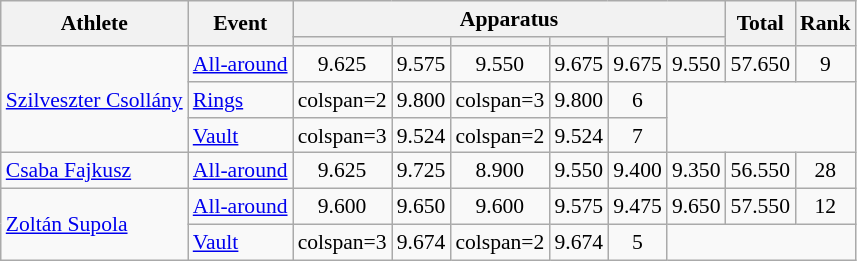<table class="wikitable" style="font-size:90%">
<tr>
<th rowspan=2>Athlete</th>
<th rowspan=2>Event</th>
<th colspan=6>Apparatus</th>
<th rowspan=2>Total</th>
<th rowspan=2>Rank</th>
</tr>
<tr style="font-size:95%">
<th></th>
<th></th>
<th></th>
<th></th>
<th></th>
<th></th>
</tr>
<tr align=center>
<td align=left rowspan=3><a href='#'>Szilveszter Csollány</a></td>
<td align=left><a href='#'>All-around</a></td>
<td>9.625</td>
<td>9.575</td>
<td>9.550</td>
<td>9.675</td>
<td>9.675</td>
<td>9.550</td>
<td>57.650</td>
<td>9</td>
</tr>
<tr align=center>
<td align=left><a href='#'>Rings</a></td>
<td>colspan=2</td>
<td>9.800</td>
<td>colspan=3</td>
<td>9.800</td>
<td>6</td>
</tr>
<tr align=center>
<td align=left><a href='#'>Vault</a></td>
<td>colspan=3</td>
<td>9.524</td>
<td>colspan=2</td>
<td>9.524</td>
<td>7</td>
</tr>
<tr align=center>
<td align=left><a href='#'>Csaba Fajkusz</a></td>
<td align=left><a href='#'>All-around</a></td>
<td>9.625</td>
<td>9.725</td>
<td>8.900</td>
<td>9.550</td>
<td>9.400</td>
<td>9.350</td>
<td>56.550</td>
<td>28</td>
</tr>
<tr align=center>
<td align=left rowspan=2><a href='#'>Zoltán Supola</a></td>
<td align=left><a href='#'>All-around</a></td>
<td>9.600</td>
<td>9.650</td>
<td>9.600</td>
<td>9.575</td>
<td>9.475</td>
<td>9.650</td>
<td>57.550</td>
<td>12</td>
</tr>
<tr align=center>
<td align=left><a href='#'>Vault</a></td>
<td>colspan=3</td>
<td>9.674</td>
<td>colspan=2</td>
<td>9.674</td>
<td>5</td>
</tr>
</table>
